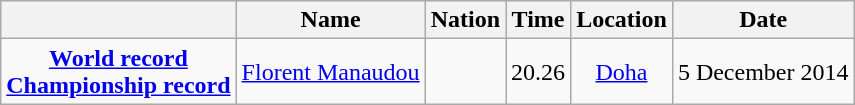<table class=wikitable style=text-align:center>
<tr>
<th></th>
<th>Name</th>
<th>Nation</th>
<th>Time</th>
<th>Location</th>
<th>Date</th>
</tr>
<tr>
<td><strong><a href='#'>World record</a><br><a href='#'>Championship record</a></strong></td>
<td align=left><a href='#'>Florent Manaudou</a></td>
<td align=left></td>
<td align=left>20.26</td>
<td><a href='#'>Doha</a></td>
<td>5 December 2014</td>
</tr>
</table>
